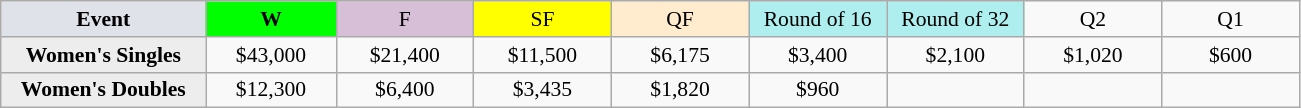<table class=wikitable style=font-size:90%;text-align:center>
<tr>
<td width=130 bgcolor=dfe2e9><strong>Event</strong></td>
<td width=80 bgcolor=lime><strong>W</strong></td>
<td width=85 bgcolor=thistle>F</td>
<td width=85 bgcolor=ffff00>SF</td>
<td width=85 bgcolor=ffebcd>QF</td>
<td width=85 bgcolor=afeeee>Round of 16</td>
<td width=85 bgcolor=afeeee>Round of 32</td>
<td width=85>Q2</td>
<td width=85>Q1</td>
</tr>
<tr>
<th style=background:#ededed>Women's Singles</th>
<td>$43,000</td>
<td>$21,400</td>
<td>$11,500</td>
<td>$6,175</td>
<td>$3,400</td>
<td>$2,100</td>
<td>$1,020</td>
<td>$600</td>
</tr>
<tr>
<th style=background:#ededed>Women's Doubles</th>
<td>$12,300</td>
<td>$6,400</td>
<td>$3,435</td>
<td>$1,820</td>
<td>$960</td>
<td></td>
<td></td>
<td></td>
</tr>
</table>
